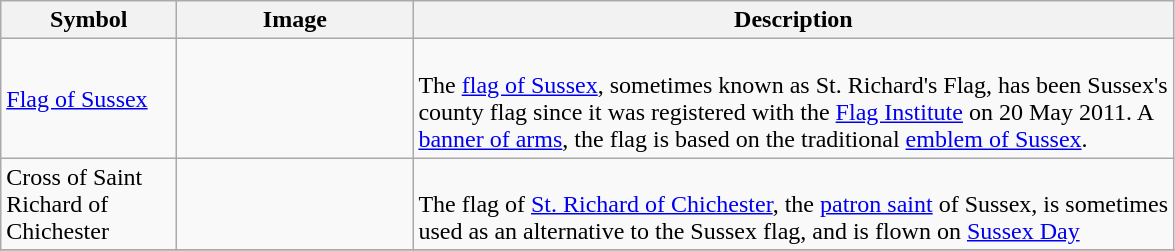<table class="wikitable">
<tr>
<th width="110">Symbol</th>
<th width="150">Image</th>
<th width="500">Description</th>
</tr>
<tr>
<td><a href='#'>Flag of Sussex</a></td>
<td></td>
<td><br>The <a href='#'>flag of Sussex</a>, sometimes known as St. Richard's Flag, has been Sussex's county flag since it was registered with the <a href='#'>Flag Institute</a> on 20 May 2011. A <a href='#'>banner of arms</a>, the flag is based on the traditional <a href='#'>emblem of Sussex</a>.</td>
</tr>
<tr>
<td>Cross of Saint Richard of Chichester</td>
<td></td>
<td><br>The flag of <a href='#'>St. Richard of Chichester</a>, the <a href='#'>patron saint</a> of Sussex, is sometimes used as an alternative to the Sussex flag, and is flown on <a href='#'>Sussex Day</a></td>
</tr>
<tr>
</tr>
</table>
